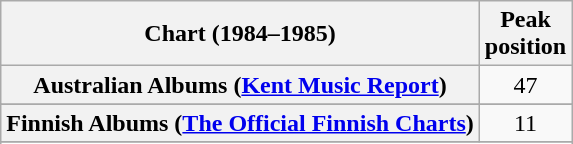<table class="wikitable sortable plainrowheaders" style="text-align:center">
<tr>
<th scope="col">Chart (1984–1985)</th>
<th scope="col">Peak<br>position</th>
</tr>
<tr>
<th scope="row">Australian Albums (<a href='#'>Kent Music Report</a>)</th>
<td align="center">47</td>
</tr>
<tr>
</tr>
<tr>
<th scope="row">Finnish Albums (<a href='#'>The Official Finnish Charts</a>)</th>
<td align="center">11</td>
</tr>
<tr>
</tr>
<tr>
</tr>
<tr>
</tr>
<tr>
</tr>
<tr>
</tr>
<tr>
</tr>
</table>
